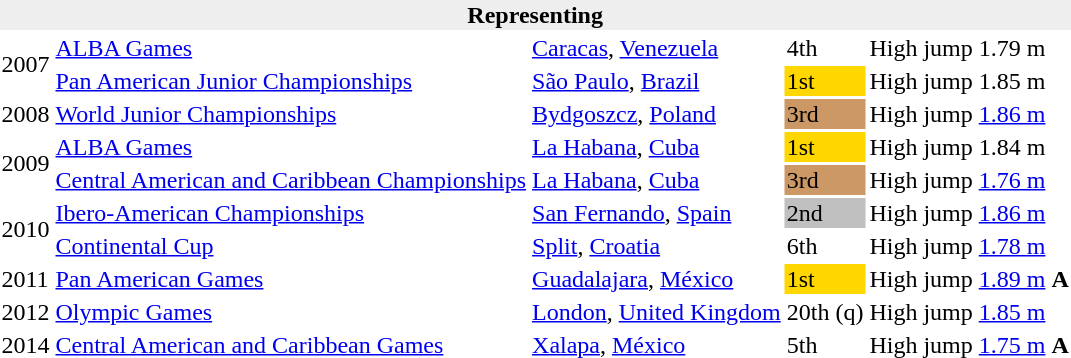<table>
<tr>
<th bgcolor="#eeeeee" colspan="6">Representing </th>
</tr>
<tr>
<td rowspan=2>2007</td>
<td><a href='#'>ALBA Games</a></td>
<td><a href='#'>Caracas</a>, <a href='#'>Venezuela</a></td>
<td>4th</td>
<td>High jump</td>
<td>1.79 m</td>
</tr>
<tr>
<td><a href='#'>Pan American Junior Championships</a></td>
<td><a href='#'>São Paulo</a>, <a href='#'>Brazil</a></td>
<td bgcolor=gold>1st</td>
<td>High jump</td>
<td>1.85 m</td>
</tr>
<tr>
<td>2008</td>
<td><a href='#'>World Junior Championships</a></td>
<td><a href='#'>Bydgoszcz</a>, <a href='#'>Poland</a></td>
<td bgcolor=cc9966>3rd</td>
<td>High jump</td>
<td><a href='#'>1.86 m</a></td>
</tr>
<tr>
<td rowspan=2>2009</td>
<td><a href='#'>ALBA Games</a></td>
<td><a href='#'>La Habana</a>, <a href='#'>Cuba</a></td>
<td bgcolor=gold>1st</td>
<td>High jump</td>
<td>1.84 m</td>
</tr>
<tr>
<td><a href='#'>Central American and Caribbean Championships</a></td>
<td><a href='#'>La Habana</a>, <a href='#'>Cuba</a></td>
<td bgcolor=cc9966>3rd</td>
<td>High jump</td>
<td><a href='#'>1.76 m</a></td>
</tr>
<tr>
<td rowspan=2>2010</td>
<td><a href='#'>Ibero-American Championships</a></td>
<td><a href='#'>San Fernando</a>, <a href='#'>Spain</a></td>
<td bgcolor=silver>2nd</td>
<td>High jump</td>
<td><a href='#'>1.86 m</a></td>
</tr>
<tr>
<td><a href='#'>Continental Cup</a></td>
<td><a href='#'>Split</a>, <a href='#'>Croatia</a></td>
<td>6th</td>
<td>High jump</td>
<td><a href='#'>1.78 m</a></td>
</tr>
<tr>
<td>2011</td>
<td><a href='#'>Pan American Games</a></td>
<td><a href='#'>Guadalajara</a>, <a href='#'>México</a></td>
<td bgcolor=gold>1st</td>
<td>High jump</td>
<td><a href='#'>1.89 m</a> <strong>A</strong></td>
</tr>
<tr>
<td>2012</td>
<td><a href='#'>Olympic Games</a></td>
<td><a href='#'>London</a>, <a href='#'>United Kingdom</a></td>
<td>20th (q)</td>
<td>High jump</td>
<td><a href='#'>1.85 m</a></td>
</tr>
<tr>
<td>2014</td>
<td><a href='#'>Central American and Caribbean Games</a></td>
<td><a href='#'>Xalapa</a>, <a href='#'>México</a></td>
<td>5th</td>
<td>High jump</td>
<td><a href='#'>1.75 m</a> <strong>A</strong></td>
</tr>
</table>
